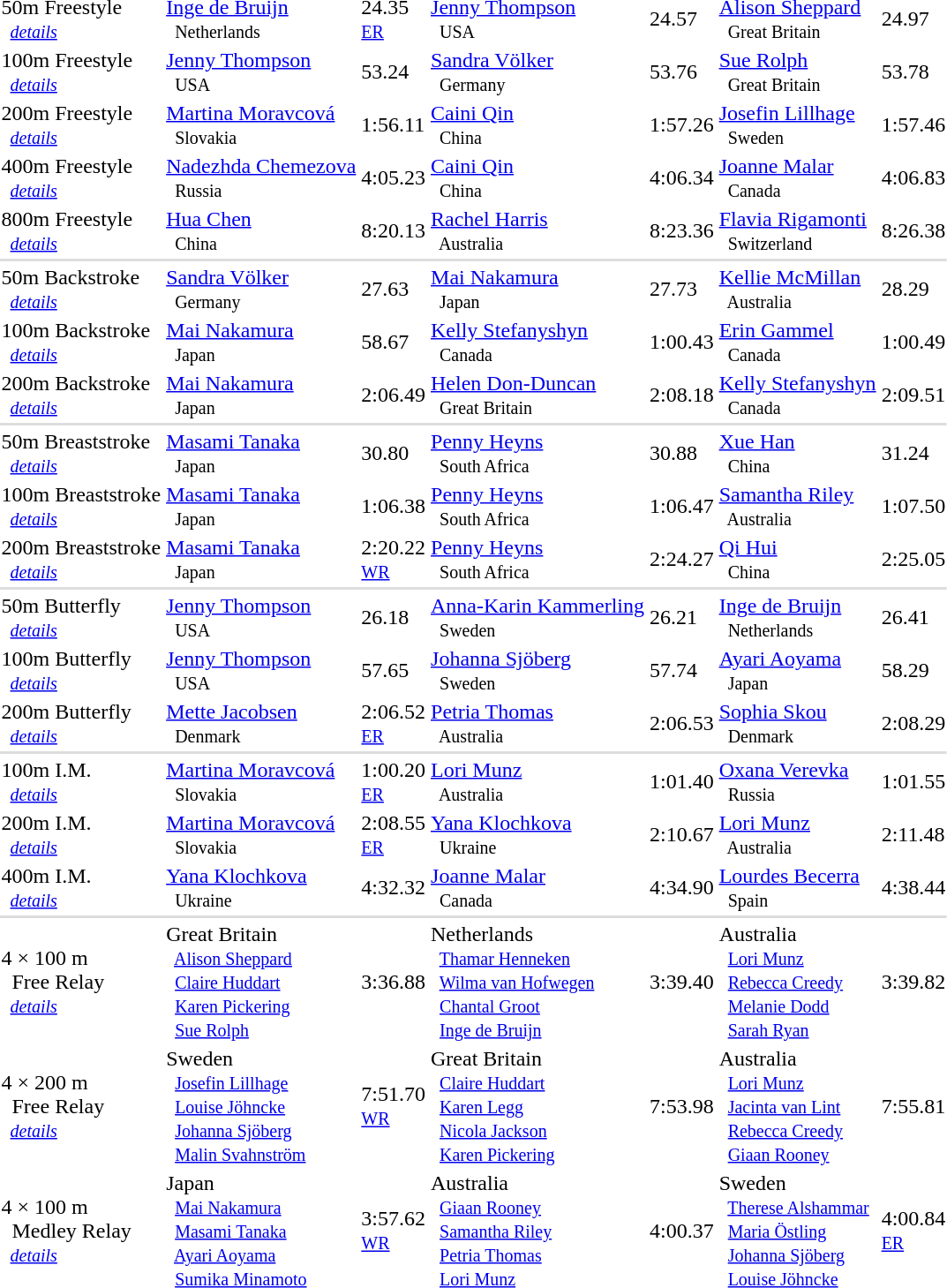<table>
<tr>
<td>50m Freestyle <small><br>   <em><a href='#'>details</a></em> </small></td>
<td><a href='#'>Inge de Bruijn</a> <small><br>   Netherlands </small></td>
<td>24.35 <small><br> <a href='#'>ER</a> </small></td>
<td><a href='#'>Jenny Thompson</a> <small><br>   USA </small></td>
<td>24.57</td>
<td><a href='#'>Alison Sheppard</a> <small><br>   Great Britain </small></td>
<td>24.97</td>
</tr>
<tr>
<td>100m Freestyle <small><br>   <em><a href='#'>details</a></em> </small></td>
<td><a href='#'>Jenny Thompson</a> <small><br>   USA </small></td>
<td>53.24</td>
<td><a href='#'>Sandra Völker</a> <small><br>   Germany </small></td>
<td>53.76</td>
<td><a href='#'>Sue Rolph</a> <small><br>   Great Britain </small></td>
<td>53.78</td>
</tr>
<tr>
<td>200m Freestyle <small><br>   <em><a href='#'>details</a></em> </small></td>
<td><a href='#'>Martina Moravcová</a> <small><br>   Slovakia </small></td>
<td>1:56.11</td>
<td><a href='#'>Caini Qin</a> <small><br>   China </small></td>
<td>1:57.26</td>
<td><a href='#'>Josefin Lillhage</a> <small><br>   Sweden </small></td>
<td>1:57.46</td>
</tr>
<tr>
<td>400m Freestyle <small><br>   <em><a href='#'>details</a></em> </small></td>
<td><a href='#'>Nadezhda Chemezova</a> <small><br>   Russia </small></td>
<td>4:05.23</td>
<td><a href='#'>Caini Qin</a> <small><br>   China </small></td>
<td>4:06.34</td>
<td><a href='#'>Joanne Malar</a> <small><br>   Canada </small></td>
<td>4:06.83</td>
</tr>
<tr>
<td>800m Freestyle <small><br>   <em><a href='#'>details</a></em> </small></td>
<td><a href='#'>Hua Chen</a> <small><br>   China </small></td>
<td>8:20.13</td>
<td><a href='#'>Rachel Harris</a> <small><br>   Australia </small></td>
<td>8:23.36</td>
<td><a href='#'>Flavia Rigamonti</a> <small><br>   Switzerland </small></td>
<td>8:26.38</td>
</tr>
<tr bgcolor=#DDDDDD>
<td colspan=7></td>
</tr>
<tr>
<td>50m Backstroke <small><br>   <em><a href='#'>details</a></em> </small></td>
<td><a href='#'>Sandra Völker</a> <small><br>   Germany </small></td>
<td>27.63</td>
<td><a href='#'>Mai Nakamura</a> <small><br>   Japan </small></td>
<td>27.73</td>
<td><a href='#'>Kellie McMillan</a> <small><br>   Australia </small></td>
<td>28.29</td>
</tr>
<tr>
<td>100m Backstroke <small><br>   <em><a href='#'>details</a></em> </small></td>
<td><a href='#'>Mai Nakamura</a> <small><br>   Japan </small></td>
<td>58.67</td>
<td><a href='#'>Kelly Stefanyshyn</a> <small><br>   Canada </small></td>
<td>1:00.43</td>
<td><a href='#'>Erin Gammel</a> <small><br>   Canada </small></td>
<td>1:00.49</td>
</tr>
<tr>
<td>200m Backstroke <small><br>   <em><a href='#'>details</a></em> </small></td>
<td><a href='#'>Mai Nakamura</a> <small><br>   Japan </small></td>
<td>2:06.49</td>
<td><a href='#'>Helen Don-Duncan</a> <small><br>   Great Britain </small></td>
<td>2:08.18</td>
<td><a href='#'>Kelly Stefanyshyn</a> <small><br>   Canada </small></td>
<td>2:09.51</td>
</tr>
<tr bgcolor=#DDDDDD>
<td colspan=7></td>
</tr>
<tr>
<td>50m Breaststroke <small><br>   <em><a href='#'>details</a></em> </small></td>
<td><a href='#'>Masami Tanaka</a> <small><br>   Japan </small></td>
<td>30.80</td>
<td><a href='#'>Penny Heyns</a> <small><br>   South Africa </small></td>
<td>30.88</td>
<td><a href='#'>Xue Han</a> <small><br>   China </small></td>
<td>31.24</td>
</tr>
<tr>
<td>100m Breaststroke <small><br>   <em><a href='#'>details</a></em> </small></td>
<td><a href='#'>Masami Tanaka</a> <small><br>   Japan </small></td>
<td>1:06.38</td>
<td><a href='#'>Penny Heyns</a> <small><br>   South Africa </small></td>
<td>1:06.47</td>
<td><a href='#'>Samantha Riley</a> <small><br>   Australia </small></td>
<td>1:07.50</td>
</tr>
<tr>
<td>200m Breaststroke <small><br>   <em><a href='#'>details</a></em> </small></td>
<td><a href='#'>Masami Tanaka</a> <small><br>   Japan </small></td>
<td>2:20.22 <small><br><a href='#'>WR</a></small></td>
<td><a href='#'>Penny Heyns</a> <small><br>   South Africa </small></td>
<td>2:24.27</td>
<td><a href='#'>Qi Hui</a> <small><br>   China </small></td>
<td>2:25.05</td>
</tr>
<tr bgcolor=#DDDDDD>
<td colspan=7></td>
</tr>
<tr>
<td>50m Butterfly <small><br>   <em><a href='#'>details</a></em> </small></td>
<td><a href='#'>Jenny Thompson</a> <small><br>   USA </small></td>
<td>26.18</td>
<td><a href='#'>Anna-Karin Kammerling</a> <small><br>   Sweden </small></td>
<td>26.21</td>
<td><a href='#'>Inge de Bruijn</a> <small><br>   Netherlands </small></td>
<td>26.41</td>
</tr>
<tr>
<td>100m Butterfly <small><br>   <em><a href='#'>details</a></em> </small></td>
<td><a href='#'>Jenny Thompson</a> <small><br>   USA </small></td>
<td>57.65</td>
<td><a href='#'>Johanna Sjöberg</a> <small><br>   Sweden </small></td>
<td>57.74</td>
<td><a href='#'>Ayari Aoyama</a> <small><br>   Japan </small></td>
<td>58.29</td>
</tr>
<tr>
<td>200m Butterfly <small><br>   <em><a href='#'>details</a></em> </small></td>
<td><a href='#'>Mette Jacobsen</a> <small><br>   Denmark </small></td>
<td>2:06.52 <small><br> <a href='#'>ER</a> </small></td>
<td><a href='#'>Petria Thomas</a> <small><br>   Australia </small></td>
<td>2:06.53</td>
<td><a href='#'>Sophia Skou</a> <small><br>   Denmark </small></td>
<td>2:08.29</td>
</tr>
<tr bgcolor=#DDDDDD>
<td colspan=7></td>
</tr>
<tr>
<td>100m I.M. <small><br>   <em><a href='#'>details</a></em> </small></td>
<td><a href='#'>Martina Moravcová</a> <small><br>   Slovakia </small></td>
<td>1:00.20 <small><br> <a href='#'>ER</a> </small></td>
<td><a href='#'>Lori Munz</a> <small><br>   Australia </small></td>
<td>1:01.40</td>
<td><a href='#'>Oxana Verevka</a> <small><br>   Russia </small></td>
<td>1:01.55</td>
</tr>
<tr>
<td>200m I.M. <small><br>   <em><a href='#'>details</a></em> </small></td>
<td><a href='#'>Martina Moravcová</a> <small><br>   Slovakia </small></td>
<td>2:08.55 <small><br> <a href='#'>ER</a> </small></td>
<td><a href='#'>Yana Klochkova</a> <small><br>   Ukraine </small></td>
<td>2:10.67</td>
<td><a href='#'>Lori Munz</a> <small><br>   Australia </small></td>
<td>2:11.48</td>
</tr>
<tr>
<td>400m I.M. <small><br>   <em><a href='#'>details</a></em> </small></td>
<td><a href='#'>Yana Klochkova</a> <small><br>   Ukraine </small></td>
<td>4:32.32</td>
<td><a href='#'>Joanne Malar</a> <small><br>   Canada </small></td>
<td>4:34.90</td>
<td><a href='#'>Lourdes Becerra</a> <small><br>   Spain </small></td>
<td>4:38.44</td>
</tr>
<tr bgcolor=#DDDDDD>
<td colspan=7></td>
</tr>
<tr>
<td>4 × 100 m <br>  Free Relay<small><br>   <em><a href='#'>details</a></em> </small></td>
<td> Great Britain <small><br>  <a href='#'>Alison Sheppard</a><br>  <a href='#'>Claire Huddart</a><br>  <a href='#'>Karen Pickering</a><br>  <a href='#'>Sue Rolph</a> </small></td>
<td>3:36.88</td>
<td> Netherlands <small><br>  <a href='#'>Thamar Henneken</a><br>  <a href='#'>Wilma van Hofwegen</a><br>  <a href='#'>Chantal Groot</a><br>  <a href='#'>Inge de Bruijn</a> </small></td>
<td>3:39.40</td>
<td> Australia <small><br>  <a href='#'>Lori Munz</a><br>  <a href='#'>Rebecca Creedy</a><br>  <a href='#'>Melanie Dodd</a><br>  <a href='#'>Sarah Ryan</a> </small></td>
<td>3:39.82</td>
</tr>
<tr>
<td>4 × 200 m <br>  Free Relay<small><br>   <em><a href='#'>details</a></em> </small></td>
<td> Sweden <small><br>  <a href='#'>Josefin Lillhage</a><br>  <a href='#'>Louise Jöhncke</a><br>  <a href='#'>Johanna Sjöberg</a><br>  <a href='#'>Malin Svahnström</a> </small></td>
<td>7:51.70 <small><br><a href='#'>WR</a></small></td>
<td> Great Britain <small><br>  <a href='#'>Claire Huddart</a><br>  <a href='#'>Karen Legg</a><br>  <a href='#'>Nicola Jackson</a><br>  <a href='#'>Karen Pickering</a> </small></td>
<td>7:53.98</td>
<td> Australia <small><br>  <a href='#'>Lori Munz</a><br>  <a href='#'>Jacinta van Lint</a><br>  <a href='#'>Rebecca Creedy</a><br>  <a href='#'>Giaan Rooney</a> </small></td>
<td>7:55.81</td>
</tr>
<tr>
<td>4 × 100 m <br>  Medley Relay<small><br>   <em><a href='#'>details</a></em> </small></td>
<td> Japan <small><br>  <a href='#'>Mai Nakamura</a><br>  <a href='#'>Masami Tanaka</a><br>  <a href='#'>Ayari Aoyama</a><br>  <a href='#'>Sumika Minamoto</a> </small></td>
<td>3:57.62 <small><br><a href='#'>WR</a></small></td>
<td> Australia <small><br>  <a href='#'>Giaan Rooney</a><br>  <a href='#'>Samantha Riley</a><br>  <a href='#'>Petria Thomas</a><br>  <a href='#'>Lori Munz</a> </small></td>
<td>4:00.37</td>
<td> Sweden <small><br>  <a href='#'>Therese Alshammar</a><br>  <a href='#'>Maria Östling</a><br>  <a href='#'>Johanna Sjöberg</a><br>  <a href='#'>Louise Jöhncke</a> </small></td>
<td>4:00.84 <small><br> <a href='#'>ER</a> </small></td>
</tr>
<tr>
</tr>
</table>
